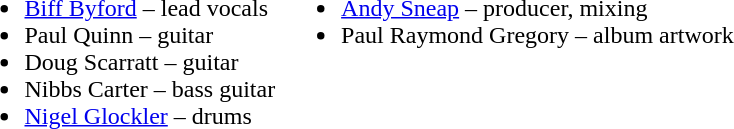<table>
<tr>
<td valign=top><br><ul><li><a href='#'>Biff Byford</a> – lead vocals</li><li>Paul Quinn – guitar</li><li>Doug Scarratt – guitar</li><li>Nibbs Carter – bass guitar</li><li><a href='#'>Nigel Glockler</a> – drums</li></ul></td>
<td valign=top><br><ul><li><a href='#'>Andy Sneap</a> – producer, mixing</li><li>Paul Raymond Gregory – album artwork</li></ul></td>
</tr>
</table>
